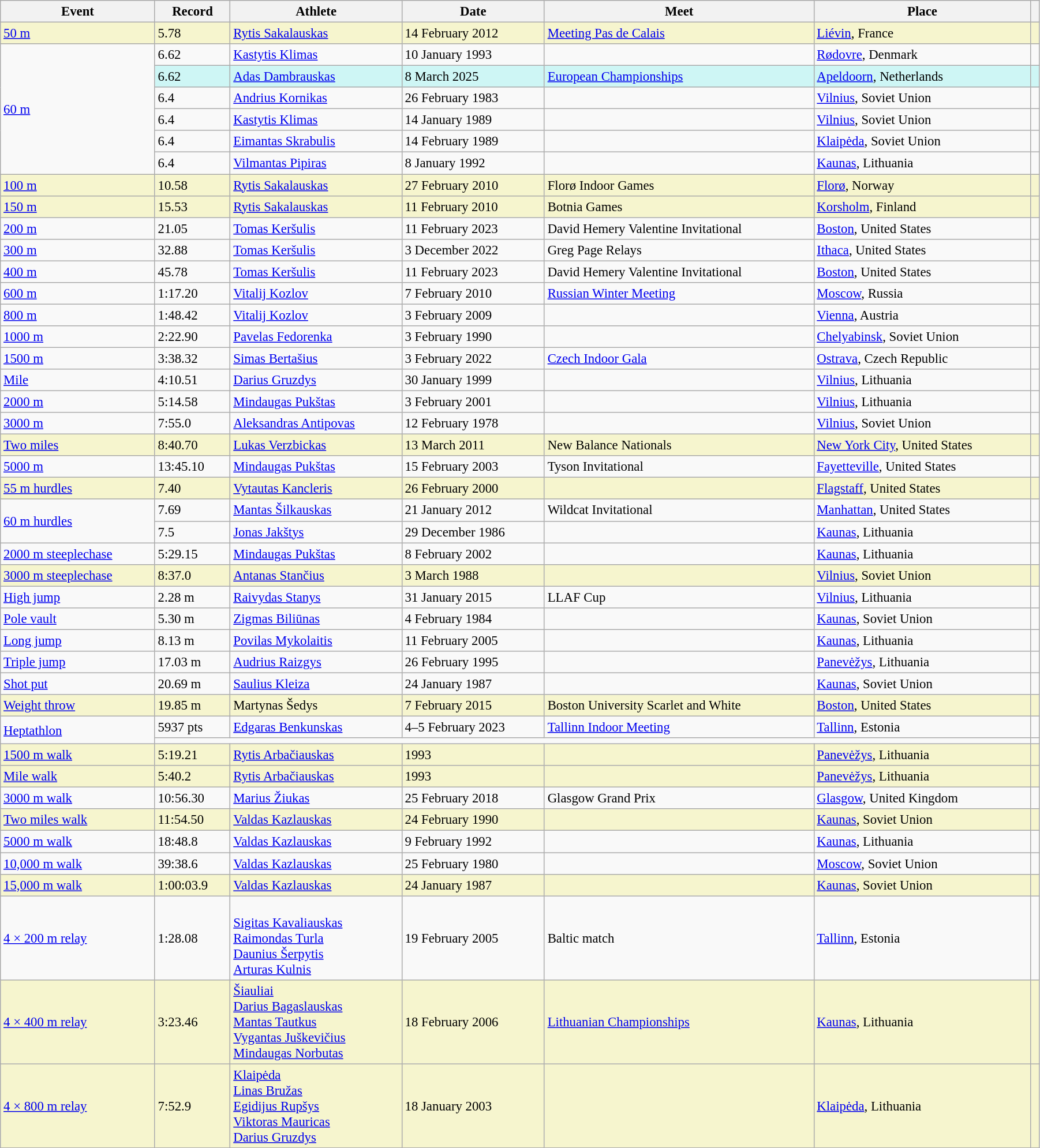<table class="wikitable" style="font-size:95%; width: 95%;">
<tr>
<th>Event</th>
<th>Record</th>
<th>Athlete</th>
<th>Date</th>
<th>Meet</th>
<th>Place</th>
<th></th>
</tr>
<tr style="background:#f6F5CE;">
<td><a href='#'>50 m</a></td>
<td>5.78</td>
<td><a href='#'>Rytis Sakalauskas</a></td>
<td>14 February 2012</td>
<td><a href='#'>Meeting Pas de Calais</a></td>
<td><a href='#'>Liévin</a>, France</td>
<td></td>
</tr>
<tr>
<td rowspan=6><a href='#'>60 m</a></td>
<td>6.62</td>
<td><a href='#'>Kastytis Klimas</a></td>
<td>10 January 1993</td>
<td></td>
<td><a href='#'>Rødovre</a>, Denmark</td>
<td></td>
</tr>
<tr bgcolor=#CEF6F5>
<td>6.62</td>
<td><a href='#'>Adas Dambrauskas</a></td>
<td>8 March 2025</td>
<td><a href='#'>European Championships</a></td>
<td><a href='#'>Apeldoorn</a>, Netherlands</td>
<td></td>
</tr>
<tr>
<td>6.4 </td>
<td><a href='#'>Andrius Kornikas</a></td>
<td>26 February 1983</td>
<td></td>
<td><a href='#'>Vilnius</a>, Soviet Union</td>
<td></td>
</tr>
<tr>
<td>6.4 </td>
<td><a href='#'>Kastytis Klimas</a></td>
<td>14 January 1989</td>
<td></td>
<td><a href='#'>Vilnius</a>, Soviet Union</td>
<td></td>
</tr>
<tr>
<td>6.4 </td>
<td><a href='#'>Eimantas Skrabulis</a></td>
<td>14 February 1989</td>
<td></td>
<td><a href='#'>Klaipėda</a>, Soviet Union</td>
<td></td>
</tr>
<tr>
<td>6.4 </td>
<td><a href='#'>Vilmantas Pipiras</a></td>
<td>8 January 1992</td>
<td></td>
<td><a href='#'>Kaunas</a>, Lithuania</td>
<td></td>
</tr>
<tr style="background:#f6F5CE;">
<td><a href='#'>100 m</a></td>
<td>10.58</td>
<td><a href='#'>Rytis Sakalauskas</a></td>
<td>27 February 2010</td>
<td>Florø Indoor Games</td>
<td><a href='#'>Florø</a>, Norway</td>
<td></td>
</tr>
<tr style="background:#f6F5CE;">
<td><a href='#'>150 m</a></td>
<td>15.53 </td>
<td><a href='#'>Rytis Sakalauskas</a></td>
<td>11 February 2010</td>
<td>Botnia Games</td>
<td><a href='#'>Korsholm</a>, Finland</td>
<td></td>
</tr>
<tr>
<td><a href='#'>200 m</a></td>
<td>21.05</td>
<td><a href='#'>Tomas Keršulis</a></td>
<td>11 February 2023</td>
<td>David Hemery Valentine Invitational</td>
<td><a href='#'>Boston</a>, United States</td>
<td></td>
</tr>
<tr>
<td><a href='#'>300 m</a></td>
<td>32.88</td>
<td><a href='#'>Tomas Keršulis</a></td>
<td>3 December 2022</td>
<td>Greg Page Relays</td>
<td><a href='#'>Ithaca</a>, United States</td>
<td></td>
</tr>
<tr>
<td><a href='#'>400 m</a></td>
<td>45.78</td>
<td><a href='#'>Tomas Keršulis</a></td>
<td>11 February 2023</td>
<td>David Hemery Valentine Invitational</td>
<td><a href='#'>Boston</a>, United States</td>
<td></td>
</tr>
<tr>
<td><a href='#'>600 m</a></td>
<td>1:17.20</td>
<td><a href='#'>Vitalij Kozlov</a></td>
<td>7 February 2010</td>
<td><a href='#'>Russian Winter Meeting</a></td>
<td><a href='#'>Moscow</a>, Russia</td>
<td></td>
</tr>
<tr>
<td><a href='#'>800 m</a></td>
<td>1:48.42</td>
<td><a href='#'>Vitalij Kozlov</a></td>
<td>3 February 2009</td>
<td></td>
<td><a href='#'>Vienna</a>, Austria</td>
<td></td>
</tr>
<tr>
<td><a href='#'>1000 m</a></td>
<td>2:22.90</td>
<td><a href='#'>Pavelas Fedorenka</a></td>
<td>3 February 1990</td>
<td></td>
<td><a href='#'>Chelyabinsk</a>, Soviet Union</td>
<td></td>
</tr>
<tr>
<td><a href='#'>1500 m</a></td>
<td>3:38.32</td>
<td><a href='#'>Simas Bertašius</a></td>
<td>3 February 2022</td>
<td><a href='#'>Czech Indoor Gala</a></td>
<td><a href='#'>Ostrava</a>, Czech Republic</td>
<td></td>
</tr>
<tr>
<td><a href='#'>Mile</a></td>
<td>4:10.51</td>
<td><a href='#'>Darius Gruzdys</a></td>
<td>30 January 1999</td>
<td></td>
<td><a href='#'>Vilnius</a>, Lithuania</td>
<td></td>
</tr>
<tr>
<td><a href='#'>2000 m</a></td>
<td>5:14.58</td>
<td><a href='#'>Mindaugas Pukštas</a></td>
<td>3 February 2001</td>
<td></td>
<td><a href='#'>Vilnius</a>, Lithuania</td>
<td></td>
</tr>
<tr>
<td><a href='#'>3000 m</a></td>
<td>7:55.0</td>
<td><a href='#'>Aleksandras Antipovas</a></td>
<td>12 February 1978</td>
<td></td>
<td><a href='#'>Vilnius</a>, Soviet Union</td>
<td></td>
</tr>
<tr style="background:#f6F5CE;">
<td><a href='#'>Two miles</a></td>
<td>8:40.70</td>
<td><a href='#'>Lukas Verzbickas</a></td>
<td>13 March 2011</td>
<td>New Balance Nationals</td>
<td><a href='#'>New York City</a>, United States</td>
<td></td>
</tr>
<tr>
<td><a href='#'>5000 m</a></td>
<td>13:45.10</td>
<td><a href='#'>Mindaugas Pukštas</a></td>
<td>15 February 2003</td>
<td>Tyson Invitational</td>
<td><a href='#'>Fayetteville</a>, United States</td>
<td></td>
</tr>
<tr style="background:#f6F5CE;">
<td><a href='#'>55 m hurdles</a></td>
<td>7.40 </td>
<td><a href='#'>Vytautas Kancleris</a></td>
<td>26 February 2000</td>
<td></td>
<td><a href='#'>Flagstaff</a>, United States</td>
<td></td>
</tr>
<tr>
<td rowspan=2><a href='#'>60 m hurdles</a></td>
<td>7.69</td>
<td><a href='#'>Mantas Šilkauskas</a></td>
<td>21 January 2012</td>
<td>Wildcat Invitational</td>
<td><a href='#'>Manhattan</a>, United States</td>
<td></td>
</tr>
<tr>
<td>7.5 </td>
<td><a href='#'>Jonas Jakštys</a></td>
<td>29 December 1986</td>
<td></td>
<td><a href='#'>Kaunas</a>, Lithuania</td>
<td></td>
</tr>
<tr>
<td><a href='#'>2000 m steeplechase</a></td>
<td>5:29.15</td>
<td><a href='#'>Mindaugas Pukštas</a></td>
<td>8 February 2002</td>
<td></td>
<td><a href='#'>Kaunas</a>, Lithuania</td>
<td></td>
</tr>
<tr style="background:#f6F5CE;">
<td><a href='#'>3000 m steeplechase</a></td>
<td>8:37.0</td>
<td><a href='#'>Antanas Stančius</a></td>
<td>3 March 1988</td>
<td></td>
<td><a href='#'>Vilnius</a>, Soviet Union</td>
<td></td>
</tr>
<tr>
<td><a href='#'>High jump</a></td>
<td>2.28 m</td>
<td><a href='#'>Raivydas Stanys</a></td>
<td>31 January 2015</td>
<td>LLAF Cup</td>
<td><a href='#'>Vilnius</a>, Lithuania</td>
<td></td>
</tr>
<tr>
<td><a href='#'>Pole vault</a></td>
<td>5.30 m</td>
<td><a href='#'>Zigmas Biliūnas</a></td>
<td>4 February 1984</td>
<td></td>
<td><a href='#'>Kaunas</a>, Soviet Union</td>
<td></td>
</tr>
<tr>
<td><a href='#'>Long jump</a></td>
<td>8.13 m</td>
<td><a href='#'>Povilas Mykolaitis</a></td>
<td>11 February 2005</td>
<td></td>
<td><a href='#'>Kaunas</a>, Lithuania</td>
<td></td>
</tr>
<tr>
<td><a href='#'>Triple jump</a></td>
<td>17.03 m</td>
<td><a href='#'>Audrius Raizgys</a></td>
<td>26 February 1995</td>
<td></td>
<td><a href='#'>Panevėžys</a>, Lithuania</td>
<td></td>
</tr>
<tr>
<td><a href='#'>Shot put</a></td>
<td>20.69 m</td>
<td><a href='#'>Saulius Kleiza</a></td>
<td>24 January 1987</td>
<td></td>
<td><a href='#'>Kaunas</a>, Soviet Union</td>
<td></td>
</tr>
<tr style="background:#f6F5CE;">
<td><a href='#'>Weight throw</a></td>
<td>19.85 m</td>
<td>Martynas Šedys</td>
<td>7 February 2015</td>
<td>Boston University Scarlet and White</td>
<td><a href='#'>Boston</a>, United States</td>
<td></td>
</tr>
<tr>
<td rowspan=2><a href='#'>Heptathlon</a></td>
<td>5937 pts</td>
<td><a href='#'>Edgaras Benkunskas</a></td>
<td>4–5 February 2023</td>
<td><a href='#'>Tallinn Indoor Meeting</a></td>
<td><a href='#'>Tallinn</a>, Estonia</td>
<td></td>
</tr>
<tr>
<td colspan=5></td>
<td></td>
</tr>
<tr style="background:#f6F5CE;">
<td><a href='#'>1500 m walk</a></td>
<td>5:19.21</td>
<td><a href='#'>Rytis Arbačiauskas</a></td>
<td>1993</td>
<td></td>
<td><a href='#'>Panevėžys</a>, Lithuania</td>
<td></td>
</tr>
<tr style="background:#f6F5CE;">
<td><a href='#'>Mile walk</a></td>
<td>5:40.2</td>
<td><a href='#'>Rytis Arbačiauskas</a></td>
<td>1993</td>
<td></td>
<td><a href='#'>Panevėžys</a>, Lithuania</td>
<td></td>
</tr>
<tr>
<td><a href='#'>3000 m walk</a></td>
<td>10:56.30</td>
<td><a href='#'>Marius Žiukas</a></td>
<td>25 February 2018</td>
<td>Glasgow Grand Prix</td>
<td><a href='#'>Glasgow</a>, United Kingdom</td>
<td></td>
</tr>
<tr style="background:#f6F5CE;">
<td><a href='#'>Two miles walk</a></td>
<td>11:54.50 </td>
<td><a href='#'>Valdas Kazlauskas</a></td>
<td>24 February 1990</td>
<td></td>
<td><a href='#'>Kaunas</a>, Soviet Union</td>
<td></td>
</tr>
<tr>
<td><a href='#'>5000 m walk</a></td>
<td>18:48.8</td>
<td><a href='#'>Valdas Kazlauskas</a></td>
<td>9 February 1992</td>
<td></td>
<td><a href='#'>Kaunas</a>, Lithuania</td>
<td></td>
</tr>
<tr>
<td><a href='#'>10,000 m walk</a></td>
<td>39:38.6</td>
<td><a href='#'>Valdas Kazlauskas</a></td>
<td>25 February 1980</td>
<td></td>
<td><a href='#'>Moscow</a>, Soviet Union</td>
<td></td>
</tr>
<tr style="background:#f6F5CE;">
<td><a href='#'>15,000 m walk</a></td>
<td>1:00:03.9 </td>
<td><a href='#'>Valdas Kazlauskas</a></td>
<td>24 January 1987</td>
<td></td>
<td><a href='#'>Kaunas</a>, Soviet Union</td>
<td></td>
</tr>
<tr>
<td><a href='#'>4 × 200 m relay</a></td>
<td>1:28.08</td>
<td><br><a href='#'>Sigitas Kavaliauskas</a><br><a href='#'>Raimondas Turla</a><br><a href='#'>Daunius Šerpytis</a><br><a href='#'>Arturas Kulnis</a></td>
<td>19 February 2005</td>
<td>Baltic match</td>
<td><a href='#'>Tallinn</a>, Estonia</td>
<td></td>
</tr>
<tr style="background:#f6F5CE;">
<td><a href='#'>4 × 400 m relay</a></td>
<td>3:23.46</td>
<td> <a href='#'>Šiauliai</a><br><a href='#'>Darius Bagaslauskas</a><br><a href='#'>Mantas Tautkus</a><br><a href='#'>Vygantas Juškevičius</a><br><a href='#'>Mindaugas Norbutas</a></td>
<td>18 February 2006</td>
<td><a href='#'>Lithuanian Championships</a></td>
<td><a href='#'>Kaunas</a>, Lithuania</td>
<td></td>
</tr>
<tr style="background:#f6F5CE;">
<td><a href='#'>4 × 800 m relay</a></td>
<td>7:52.9</td>
<td> <a href='#'>Klaipėda</a><br><a href='#'>Linas Bružas</a><br><a href='#'>Egidijus Rupšys</a><br><a href='#'>Viktoras Mauricas</a><br><a href='#'>Darius Gruzdys</a></td>
<td>18 January 2003</td>
<td></td>
<td><a href='#'>Klaipėda</a>, Lithuania</td>
<td></td>
</tr>
</table>
